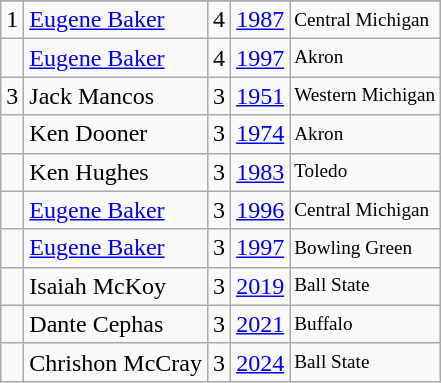<table class="wikitable" style="display:inline-table;">
<tr>
</tr>
<tr>
<td>1</td>
<td><a href='#'>Eugene Baker</a></td>
<td>4</td>
<td><a href='#'>1987</a></td>
<td style="font-size:80%;">Central Michigan</td>
</tr>
<tr>
<td></td>
<td><a href='#'>Eugene Baker</a></td>
<td>4</td>
<td><a href='#'>1997</a></td>
<td style="font-size:80%;">Akron</td>
</tr>
<tr>
<td>3</td>
<td>Jack Mancos</td>
<td>3</td>
<td><a href='#'>1951</a></td>
<td style="font-size:80%;">Western Michigan</td>
</tr>
<tr>
<td></td>
<td>Ken Dooner</td>
<td>3</td>
<td><a href='#'>1974</a></td>
<td style="font-size:80%;">Akron</td>
</tr>
<tr>
<td></td>
<td>Ken Hughes</td>
<td>3</td>
<td><a href='#'>1983</a></td>
<td style="font-size:80%;">Toledo</td>
</tr>
<tr>
<td></td>
<td><a href='#'>Eugene Baker</a></td>
<td>3</td>
<td><a href='#'>1996</a></td>
<td style="font-size:80%;">Central Michigan</td>
</tr>
<tr>
<td></td>
<td><a href='#'>Eugene Baker</a></td>
<td>3</td>
<td><a href='#'>1997</a></td>
<td style="font-size:80%;">Bowling Green</td>
</tr>
<tr>
<td></td>
<td>Isaiah McKoy</td>
<td>3</td>
<td><a href='#'>2019</a></td>
<td style="font-size:80%;">Ball State</td>
</tr>
<tr>
<td></td>
<td>Dante Cephas</td>
<td>3</td>
<td><a href='#'>2021</a></td>
<td style="font-size:80%;">Buffalo</td>
</tr>
<tr>
<td></td>
<td>Chrishon McCray</td>
<td>3</td>
<td><a href='#'>2024</a></td>
<td style="font-size:80%;">Ball State</td>
</tr>
</table>
